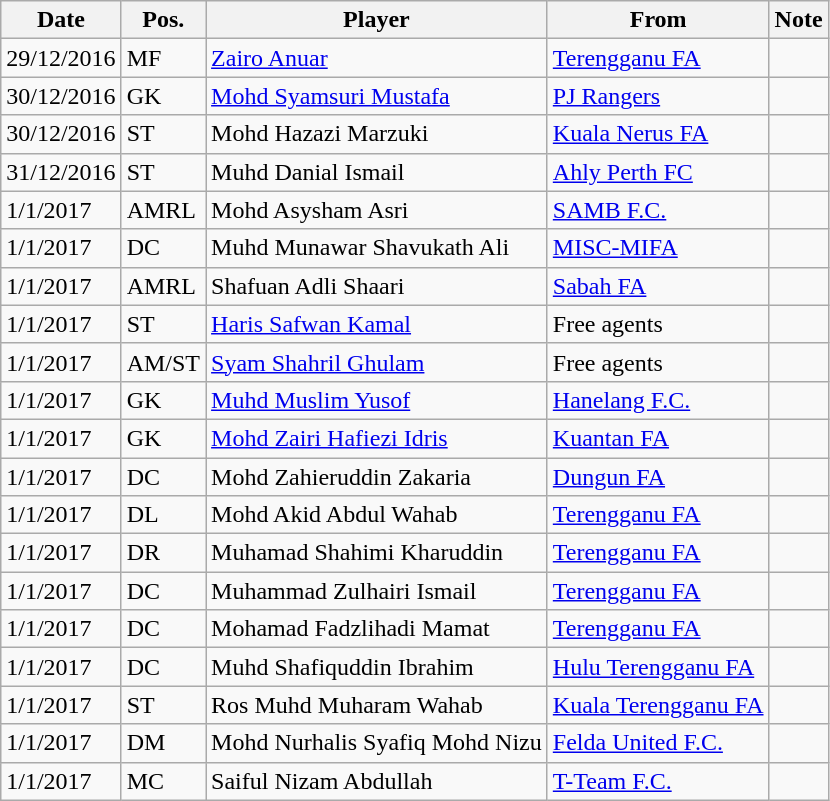<table class="wikitable sortable">
<tr>
<th>Date</th>
<th>Pos.</th>
<th>Player</th>
<th>From</th>
<th>Note</th>
</tr>
<tr>
<td>29/12/2016</td>
<td>MF</td>
<td> <a href='#'>Zairo Anuar</a></td>
<td> <a href='#'>Terengganu FA</a></td>
<td></td>
</tr>
<tr>
<td>30/12/2016</td>
<td>GK</td>
<td> <a href='#'>Mohd Syamsuri Mustafa</a></td>
<td> <a href='#'>PJ Rangers</a></td>
<td></td>
</tr>
<tr>
<td>30/12/2016</td>
<td>ST</td>
<td> Mohd Hazazi Marzuki</td>
<td> <a href='#'>Kuala Nerus FA</a></td>
<td></td>
</tr>
<tr>
<td>31/12/2016</td>
<td>ST</td>
<td> Muhd Danial Ismail</td>
<td> <a href='#'>Ahly Perth FC</a></td>
<td></td>
</tr>
<tr>
<td>1/1/2017</td>
<td>AMRL</td>
<td> Mohd Asysham Asri</td>
<td> <a href='#'>SAMB F.C.</a></td>
<td></td>
</tr>
<tr>
<td>1/1/2017</td>
<td>DC</td>
<td> Muhd Munawar Shavukath Ali</td>
<td> <a href='#'>MISC-MIFA</a></td>
<td></td>
</tr>
<tr>
<td>1/1/2017</td>
<td>AMRL</td>
<td> Shafuan Adli Shaari</td>
<td> <a href='#'>Sabah FA</a></td>
<td></td>
</tr>
<tr>
<td>1/1/2017</td>
<td>ST</td>
<td> <a href='#'>Haris Safwan Kamal</a></td>
<td> Free agents</td>
<td></td>
</tr>
<tr>
<td>1/1/2017</td>
<td>AM/ST</td>
<td> <a href='#'>Syam Shahril Ghulam</a></td>
<td> Free agents</td>
<td></td>
</tr>
<tr>
<td>1/1/2017</td>
<td>GK</td>
<td> <a href='#'>Muhd Muslim Yusof</a></td>
<td> <a href='#'>Hanelang F.C.</a></td>
<td></td>
</tr>
<tr>
<td>1/1/2017</td>
<td>GK</td>
<td> <a href='#'>Mohd Zairi Hafiezi Idris</a></td>
<td> <a href='#'>Kuantan FA</a></td>
<td></td>
</tr>
<tr>
<td>1/1/2017</td>
<td>DC</td>
<td> Mohd Zahieruddin Zakaria</td>
<td> <a href='#'>Dungun FA</a></td>
<td></td>
</tr>
<tr>
<td>1/1/2017</td>
<td>DL</td>
<td> Mohd Akid Abdul Wahab</td>
<td> <a href='#'>Terengganu FA</a></td>
<td></td>
</tr>
<tr>
<td>1/1/2017</td>
<td>DR</td>
<td> Muhamad Shahimi Kharuddin</td>
<td> <a href='#'>Terengganu FA</a></td>
<td></td>
</tr>
<tr>
<td>1/1/2017</td>
<td>DC</td>
<td> Muhammad Zulhairi Ismail</td>
<td> <a href='#'>Terengganu FA</a></td>
<td></td>
</tr>
<tr>
<td>1/1/2017</td>
<td>DC</td>
<td> Mohamad Fadzlihadi Mamat</td>
<td> <a href='#'>Terengganu FA</a></td>
<td></td>
</tr>
<tr>
<td>1/1/2017</td>
<td>DC</td>
<td> Muhd Shafiquddin Ibrahim</td>
<td> <a href='#'>Hulu Terengganu FA</a></td>
<td></td>
</tr>
<tr>
<td>1/1/2017</td>
<td>ST</td>
<td> Ros Muhd Muharam Wahab</td>
<td> <a href='#'>Kuala Terengganu FA</a></td>
<td></td>
</tr>
<tr>
<td>1/1/2017</td>
<td>DM</td>
<td> Mohd Nurhalis Syafiq Mohd Nizu</td>
<td> <a href='#'>Felda United F.C.</a></td>
<td></td>
</tr>
<tr>
<td>1/1/2017</td>
<td>MC</td>
<td> Saiful Nizam Abdullah</td>
<td> <a href='#'>T-Team F.C.</a></td>
<td></td>
</tr>
</table>
